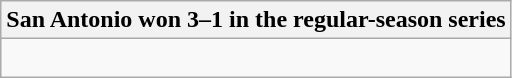<table class="wikitable collapsible collapsed">
<tr>
<th>San Antonio won 3–1 in the regular-season series</th>
</tr>
<tr>
<td><br>


</td>
</tr>
</table>
